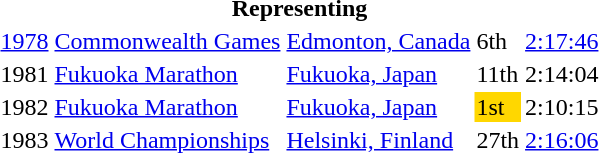<table>
<tr>
<th colspan="5">Representing </th>
</tr>
<tr>
<td><a href='#'>1978</a></td>
<td><a href='#'>Commonwealth Games</a></td>
<td><a href='#'>Edmonton, Canada</a></td>
<td>6th</td>
<td><a href='#'>2:17:46</a></td>
</tr>
<tr>
<td>1981</td>
<td><a href='#'>Fukuoka Marathon</a></td>
<td><a href='#'>Fukuoka, Japan</a></td>
<td>11th</td>
<td>2:14:04</td>
</tr>
<tr>
<td>1982</td>
<td><a href='#'>Fukuoka Marathon</a></td>
<td><a href='#'>Fukuoka, Japan</a></td>
<td bgcolor="gold">1st</td>
<td>2:10:15</td>
</tr>
<tr>
<td>1983</td>
<td><a href='#'>World Championships</a></td>
<td><a href='#'>Helsinki, Finland</a></td>
<td>27th</td>
<td><a href='#'>2:16:06</a></td>
</tr>
</table>
